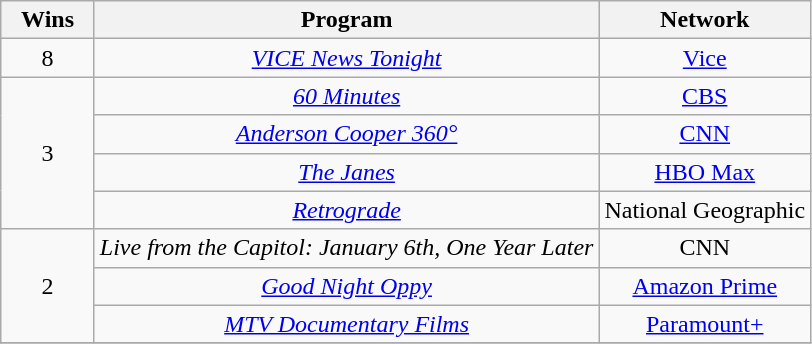<table class="wikitable floatleft" style="text-align: center;">
<tr>
<th scope="col" style="width:55px;">Wins</th>
<th scope="col" style="text-align:center;">Program</th>
<th scope="col" style="text-align:center;">Network</th>
</tr>
<tr>
<td scope=row style="text-align:center">8</td>
<td><em><a href='#'>VICE News Tonight</a></em></td>
<td><a href='#'>Vice</a></td>
</tr>
<tr>
<td rowspan="4" scope=row style="text-align:center">3</td>
<td><em><a href='#'>60 Minutes</a></em></td>
<td><a href='#'>CBS</a></td>
</tr>
<tr>
<td><em><a href='#'>Anderson Cooper 360°</a></em></td>
<td><a href='#'>CNN</a></td>
</tr>
<tr>
<td><em><a href='#'>The Janes</a></em></td>
<td><a href='#'>HBO Max</a></td>
</tr>
<tr>
<td><em><a href='#'>Retrograde</a></em></td>
<td>National Geographic</td>
</tr>
<tr>
<td rowspan="3" scope=row style="text-align:center">2</td>
<td><em>Live from the Capitol: January 6th, One Year Later</em></td>
<td>CNN</td>
</tr>
<tr>
<td><em><a href='#'>Good Night Oppy</a></em></td>
<td><a href='#'>Amazon Prime</a></td>
</tr>
<tr>
<td><em><a href='#'>MTV Documentary Films</a></em></td>
<td><a href='#'>Paramount+</a></td>
</tr>
<tr>
</tr>
</table>
